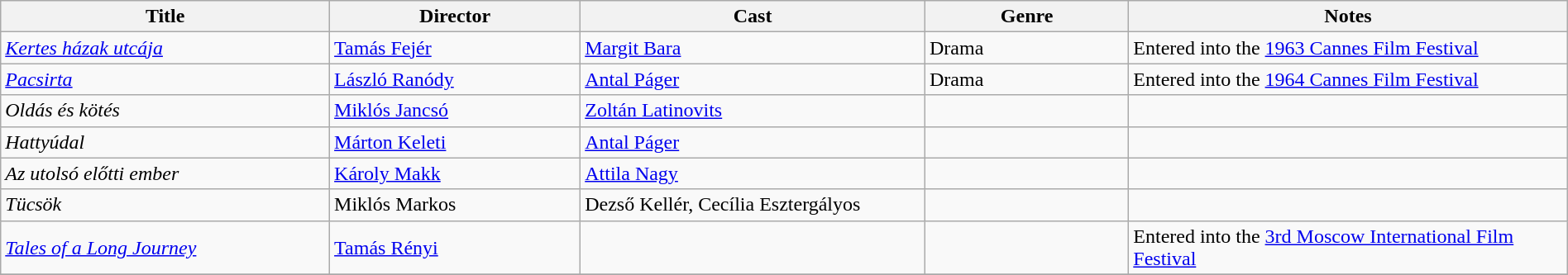<table class="wikitable" width= "100%">
<tr>
<th width=21%>Title</th>
<th width=16%>Director</th>
<th width=22%>Cast</th>
<th width=13%>Genre</th>
<th width=28%>Notes</th>
</tr>
<tr>
<td><em><a href='#'>Kertes házak utcája</a></em></td>
<td><a href='#'>Tamás Fejér</a></td>
<td><a href='#'>Margit Bara</a></td>
<td>Drama</td>
<td>Entered into the <a href='#'>1963 Cannes Film Festival</a></td>
</tr>
<tr>
<td><em><a href='#'>Pacsirta</a></em></td>
<td><a href='#'>László Ranódy</a></td>
<td><a href='#'>Antal Páger</a></td>
<td>Drama</td>
<td>Entered into the <a href='#'>1964 Cannes Film Festival</a></td>
</tr>
<tr>
<td><em>Oldás és kötés </em></td>
<td><a href='#'>Miklós Jancsó</a></td>
<td><a href='#'>Zoltán Latinovits</a></td>
<td></td>
<td></td>
</tr>
<tr>
<td><em>Hattyúdal </em></td>
<td><a href='#'>Márton Keleti</a></td>
<td><a href='#'>Antal Páger</a></td>
<td></td>
<td></td>
</tr>
<tr>
<td><em>Az utolsó előtti ember </em></td>
<td><a href='#'>Károly Makk</a></td>
<td><a href='#'>Attila Nagy</a></td>
<td></td>
<td></td>
</tr>
<tr>
<td><em>Tücsök </em></td>
<td>Miklós Markos</td>
<td>Dezső Kellér, Cecília Esztergályos</td>
<td></td>
<td></td>
</tr>
<tr>
<td><em><a href='#'>Tales of a Long Journey</a></em></td>
<td><a href='#'>Tamás Rényi</a></td>
<td></td>
<td></td>
<td>Entered into the <a href='#'>3rd Moscow International Film Festival</a></td>
</tr>
<tr>
</tr>
</table>
